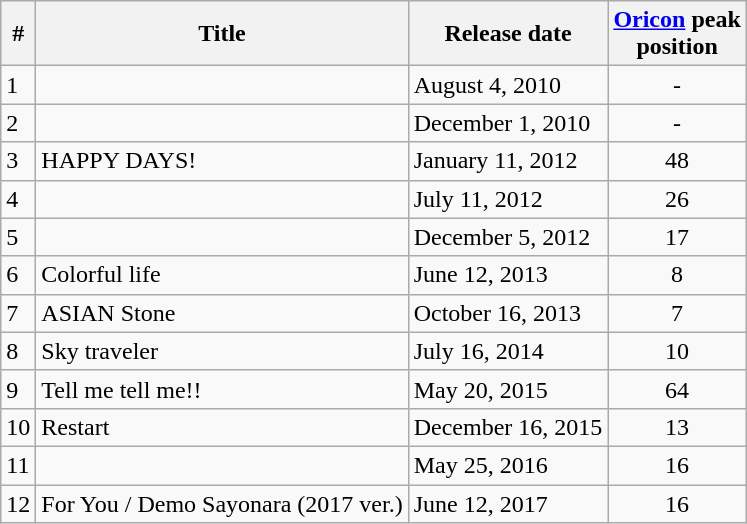<table class="wikitable">
<tr>
<th>#</th>
<th>Title</th>
<th>Release date</th>
<th><a href='#'>Oricon</a> peak<br>position</th>
</tr>
<tr>
<td>1</td>
<td></td>
<td>August 4, 2010</td>
<td style="text-align:center;">-</td>
</tr>
<tr>
<td>2</td>
<td></td>
<td>December 1, 2010</td>
<td style="text-align:center;">-</td>
</tr>
<tr>
<td>3</td>
<td>HAPPY DAYS!</td>
<td>January 11, 2012</td>
<td style="text-align:center;">48</td>
</tr>
<tr>
<td>4</td>
<td></td>
<td>July 11, 2012</td>
<td style="text-align:center;">26</td>
</tr>
<tr>
<td>5</td>
<td></td>
<td>December 5, 2012</td>
<td style="text-align:center;">17</td>
</tr>
<tr>
<td>6</td>
<td>Colorful life</td>
<td>June 12, 2013</td>
<td style="text-align:center;">8</td>
</tr>
<tr>
<td>7</td>
<td>ASIAN Stone</td>
<td>October 16, 2013</td>
<td style="text-align:center;">7</td>
</tr>
<tr>
<td>8</td>
<td>Sky traveler</td>
<td>July 16, 2014</td>
<td style="text-align:center;">10</td>
</tr>
<tr>
<td>9</td>
<td>Tell me tell me!!</td>
<td>May 20, 2015</td>
<td style="text-align:center;">64</td>
</tr>
<tr>
<td>10</td>
<td>Restart</td>
<td>December 16, 2015</td>
<td style="text-align:center;">13</td>
</tr>
<tr>
<td>11</td>
<td></td>
<td>May 25, 2016</td>
<td style="text-align:center;">16</td>
</tr>
<tr>
<td>12</td>
<td>For You / Demo Sayonara (2017 ver.)</td>
<td>June 12, 2017</td>
<td style="text-align:center;">16</td>
</tr>
</table>
